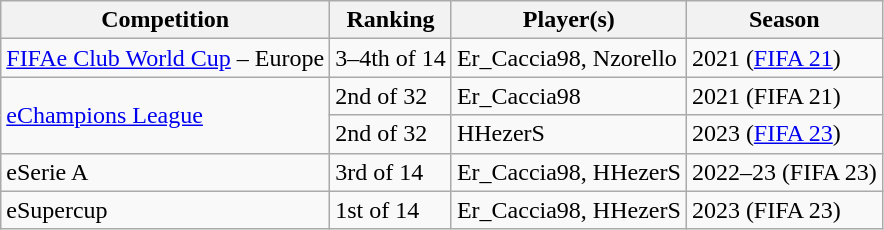<table class="wikitable">
<tr>
<th>Competition</th>
<th>Ranking</th>
<th>Player(s)</th>
<th>Season</th>
</tr>
<tr>
<td><a href='#'>FIFAe Club World Cup</a> – Europe</td>
<td>3–4th of 14</td>
<td>Er_Caccia98, Nzorello</td>
<td>2021 (<a href='#'>FIFA 21</a>)</td>
</tr>
<tr>
<td rowspan="2"><a href='#'>eChampions League</a></td>
<td>2nd of 32</td>
<td>Er_Caccia98</td>
<td>2021 (FIFA 21)</td>
</tr>
<tr>
<td>2nd of 32</td>
<td>HHezerS</td>
<td>2023 (<a href='#'>FIFA 23</a>)</td>
</tr>
<tr>
<td>eSerie A</td>
<td>3rd of 14</td>
<td>Er_Caccia98, HHezerS</td>
<td>2022–23 (FIFA 23)</td>
</tr>
<tr>
<td>eSupercup</td>
<td>1st of 14</td>
<td>Er_Caccia98, HHezerS</td>
<td>2023 (FIFA 23)</td>
</tr>
</table>
